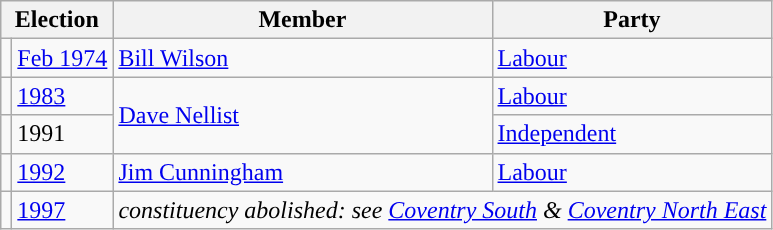<table class="wikitable">
<tr>
<th colspan="2">Election</th>
<th>Member</th>
<th>Party</th>
</tr>
<tr>
<td style="color:inherit;background-color: "></td>
<td><a href='#'>Feb 1974</a></td>
<td><a href='#'>Bill Wilson</a></td>
<td><a href='#'>Labour</a></td>
</tr>
<tr>
<td style="color:inherit;background-color: "></td>
<td><a href='#'>1983</a></td>
<td rowspan="2"><a href='#'>Dave Nellist</a></td>
<td><a href='#'>Labour</a></td>
</tr>
<tr>
<td style="color:inherit;background-color: "></td>
<td>1991</td>
<td><a href='#'>Independent</a></td>
</tr>
<tr>
<td style="color:inherit;background-color: "></td>
<td><a href='#'>1992</a></td>
<td><a href='#'>Jim Cunningham</a></td>
<td><a href='#'>Labour</a></td>
</tr>
<tr>
<td></td>
<td><a href='#'>1997</a></td>
<td colspan="2"><em>constituency abolished: see <a href='#'>Coventry South</a> & <a href='#'>Coventry North East</a></em></td>
</tr>
</table>
